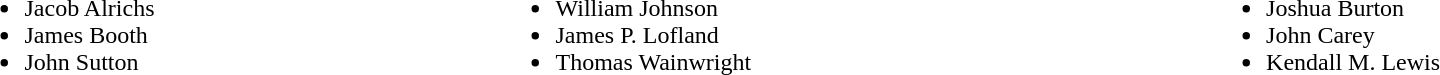<table width=100%>
<tr valign=top>
<td><br><ul><li>Jacob Alrichs</li><li>James Booth</li><li>John Sutton</li></ul></td>
<td><br><ul><li>William Johnson</li><li>James P. Lofland</li><li>Thomas Wainwright</li></ul></td>
<td><br><ul><li>Joshua Burton</li><li>John Carey</li><li>Kendall M. Lewis</li></ul></td>
</tr>
</table>
